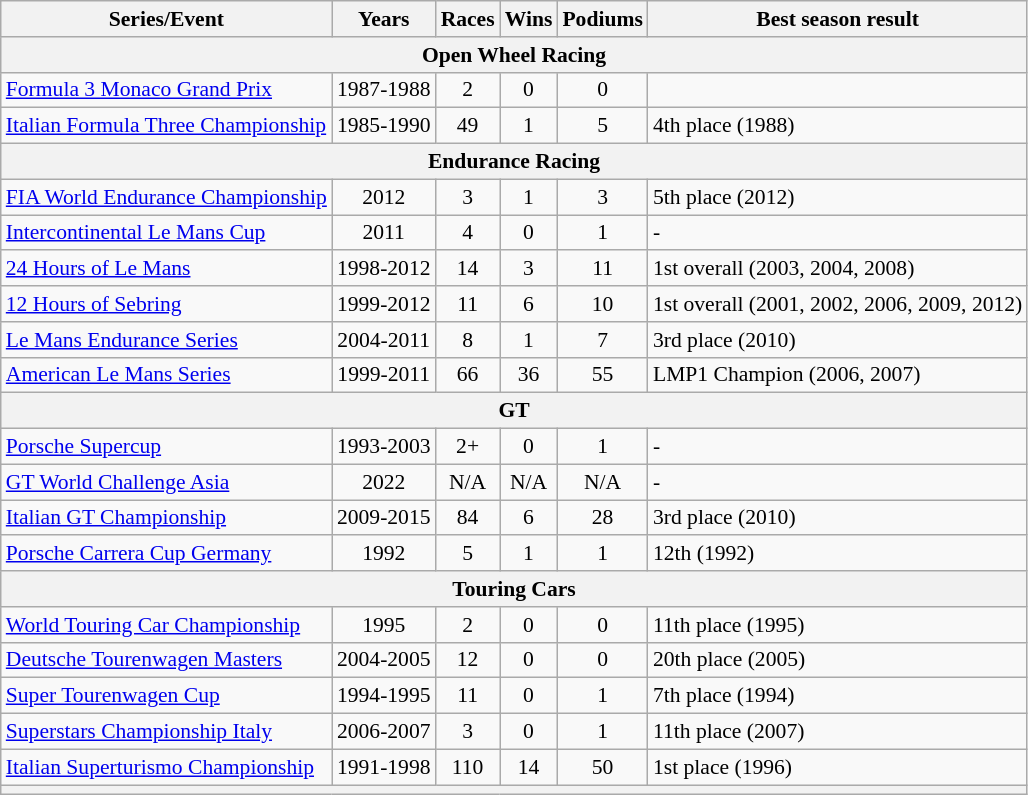<table class="wikitable" style="text-align:center; font-size:90%">
<tr>
<th>Series/Event</th>
<th>Years</th>
<th>Races</th>
<th>Wins</th>
<th>Podiums</th>
<th>Best season result</th>
</tr>
<tr>
<th colspan=6>Open Wheel Racing</th>
</tr>
<tr>
<td align="left"><a href='#'>Formula 3 Monaco Grand Prix</a></td>
<td>1987-1988</td>
<td>2</td>
<td>0</td>
<td>0</td>
<td align="left"></td>
</tr>
<tr>
<td align="left"><a href='#'>Italian Formula Three Championship</a></td>
<td>1985-1990</td>
<td>49</td>
<td>1</td>
<td>5</td>
<td align="left">4th place (1988)</td>
</tr>
<tr>
<th colspan=6>Endurance Racing</th>
</tr>
<tr>
<td align="left"><a href='#'>FIA World Endurance Championship</a></td>
<td>2012</td>
<td>3</td>
<td>1</td>
<td>3</td>
<td align="left">5th place (2012)</td>
</tr>
<tr>
<td align="left"><a href='#'>Intercontinental Le Mans Cup</a></td>
<td>2011</td>
<td>4</td>
<td>0</td>
<td>1</td>
<td align="left">-</td>
</tr>
<tr>
<td align="left"><a href='#'>24 Hours of Le Mans</a></td>
<td>1998-2012</td>
<td>14</td>
<td>3</td>
<td>11</td>
<td align="left">1st overall (2003, 2004, 2008)</td>
</tr>
<tr>
<td align="left"><a href='#'>12 Hours of Sebring</a></td>
<td>1999-2012</td>
<td>11</td>
<td>6</td>
<td>10</td>
<td align="left">1st overall (2001, 2002, 2006, 2009, 2012)</td>
</tr>
<tr>
<td align="left"><a href='#'>Le Mans Endurance Series</a></td>
<td>2004-2011</td>
<td>8</td>
<td>1</td>
<td>7</td>
<td align="left">3rd place (2010)</td>
</tr>
<tr>
<td align="left"><a href='#'>American Le Mans Series</a></td>
<td>1999-2011</td>
<td>66</td>
<td>36</td>
<td>55</td>
<td align="left">LMP1 Champion (2006, 2007)</td>
</tr>
<tr>
<th colspan=6>GT</th>
</tr>
<tr>
<td align="left"><a href='#'>Porsche Supercup</a></td>
<td>1993-2003</td>
<td>2+</td>
<td>0</td>
<td>1</td>
<td align="left">-</td>
</tr>
<tr>
<td align="left"><a href='#'>GT World Challenge Asia</a></td>
<td>2022</td>
<td>N/A</td>
<td>N/A</td>
<td>N/A</td>
<td align="left">-</td>
</tr>
<tr>
<td align="left"><a href='#'>Italian GT Championship</a></td>
<td>2009-2015</td>
<td>84</td>
<td>6</td>
<td>28</td>
<td align="left">3rd place (2010)</td>
</tr>
<tr>
<td align="left"><a href='#'>Porsche Carrera Cup Germany</a></td>
<td>1992</td>
<td>5</td>
<td>1</td>
<td>1</td>
<td align="left">12th (1992)</td>
</tr>
<tr>
<th colspan=6>Touring Cars</th>
</tr>
<tr>
<td align="left"><a href='#'>World Touring Car Championship</a></td>
<td>1995</td>
<td>2</td>
<td>0</td>
<td>0</td>
<td align="left">11th place (1995)</td>
</tr>
<tr>
<td align="left"><a href='#'>Deutsche Tourenwagen Masters</a></td>
<td>2004-2005</td>
<td>12</td>
<td>0</td>
<td>0</td>
<td align="left">20th place (2005)</td>
</tr>
<tr>
<td align="left"><a href='#'>Super Tourenwagen Cup</a></td>
<td>1994-1995</td>
<td>11</td>
<td>0</td>
<td>1</td>
<td align="left">7th place (1994)</td>
</tr>
<tr>
<td align="left"><a href='#'>Superstars Championship Italy</a></td>
<td>2006-2007</td>
<td>3</td>
<td>0</td>
<td>1</td>
<td align="left">11th place (2007)</td>
</tr>
<tr>
<td align="left"><a href='#'>Italian Superturismo Championship</a></td>
<td>1991-1998</td>
<td>110</td>
<td>14</td>
<td>50</td>
<td align="left">1st place (1996)</td>
</tr>
<tr>
<th colspan="6"></th>
</tr>
</table>
